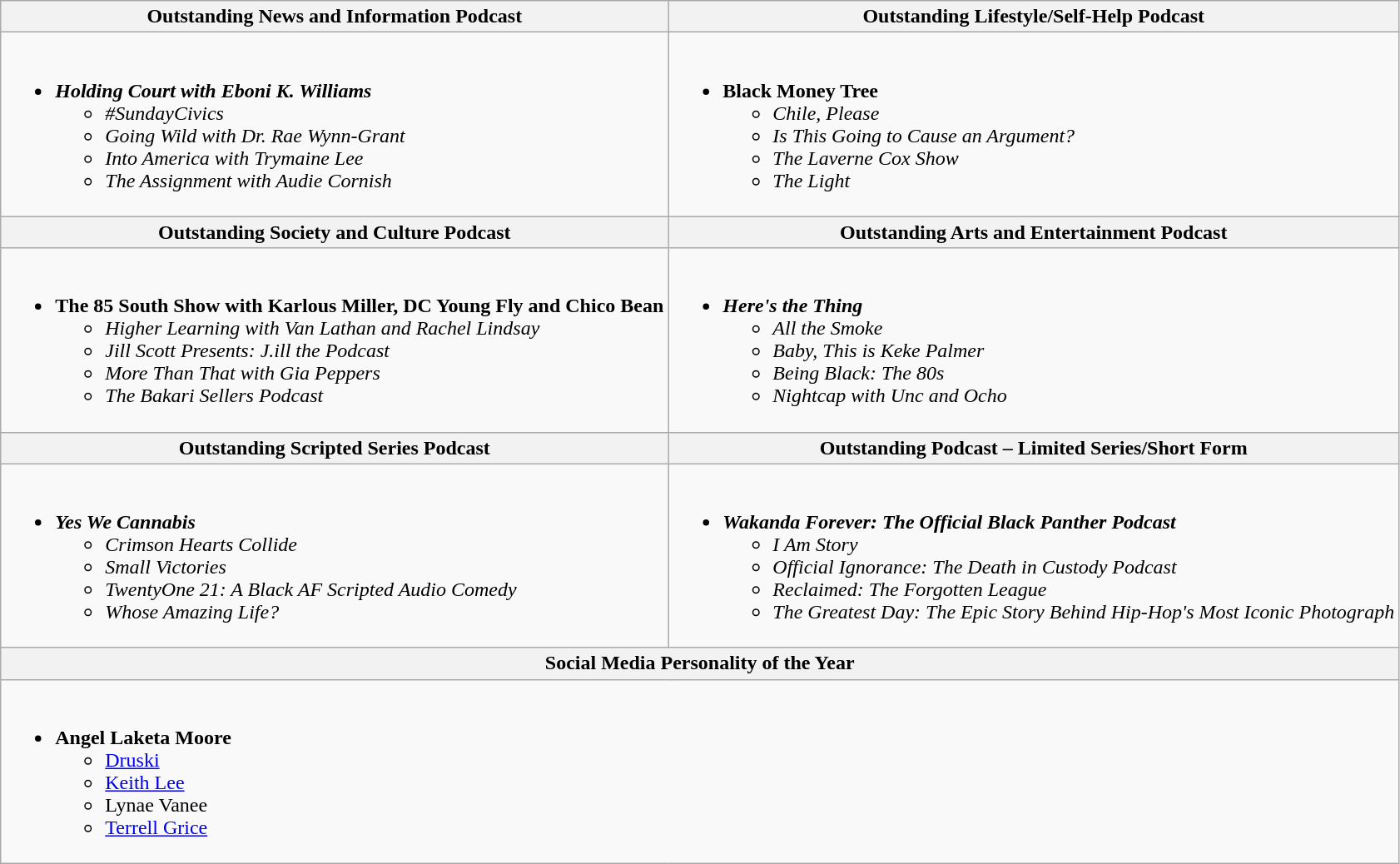<table class="wikitable" style="width=72%">
<tr>
<th>Outstanding News and Information Podcast</th>
<th>Outstanding Lifestyle/Self-Help Podcast</th>
</tr>
<tr>
<td valign="top"><br><ul><li><strong><em>Holding Court with Eboni K. Williams</em></strong><ul><li><em>#SundayCivics</em></li><li><em>Going Wild with Dr. Rae Wynn-Grant</em></li><li><em>Into America with Trymaine Lee</em></li><li><em>The Assignment with Audie Cornish</em></li></ul></li></ul></td>
<td valign="top"><br><ul><li><strong>Black Money Tree</strong><ul><li><em>Chile, Please</em></li><li><em>Is This Going to Cause an Argument?</em></li><li><em>The Laverne Cox Show</em></li><li><em>The Light</em></li></ul></li></ul></td>
</tr>
<tr>
<th>Outstanding Society and Culture Podcast</th>
<th>Outstanding Arts and Entertainment Podcast</th>
</tr>
<tr>
<td valign="top"><br><ul><li><strong>The 85 South Show with Karlous Miller, DC Young Fly and Chico Bean</strong><ul><li><em>Higher Learning with Van Lathan and Rachel Lindsay</em></li><li><em>Jill Scott Presents: J.ill the Podcast</em></li><li><em>More Than That with Gia Peppers</em></li><li><em>The Bakari Sellers Podcast</em></li></ul></li></ul></td>
<td valign="top"><br><ul><li><strong><em>Here's the Thing</em></strong><ul><li><em>All the Smoke</em></li><li><em>Baby, This is Keke Palmer</em></li><li><em>Being Black: The 80s</em></li><li><em>Nightcap with Unc and Ocho</em></li></ul></li></ul></td>
</tr>
<tr>
<th><strong>Outstanding Scripted Series Podcast</strong></th>
<th><strong>Outstanding Podcast – Limited Series/Short Form</strong></th>
</tr>
<tr>
<td valign="top"><br><ul><li><strong><em>Yes We Cannabis</em></strong><ul><li><em>Crimson Hearts Collide</em></li><li><em>Small Victories</em></li><li><em>TwentyOne 21: A Black AF Scripted Audio Comedy</em></li><li><em>Whose Amazing Life?</em></li></ul></li></ul></td>
<td valign="top"><br><ul><li><strong><em>Wakanda Forever: The Official Black Panther Podcast</em></strong><ul><li><em>I Am Story</em></li><li><em>Official Ignorance: The Death in Custody Podcast</em></li><li><em>Reclaimed: The Forgotten League</em></li><li><em>The Greatest Day: The Epic Story Behind Hip-Hop's Most Iconic Photograph</em></li></ul></li></ul></td>
</tr>
<tr>
<th colspan="2">Social Media Personality of the Year</th>
</tr>
<tr>
<td colspan="2" valign="top"><br><ul><li><strong>Angel Laketa Moore</strong><ul><li><a href='#'>Druski</a></li><li><a href='#'>Keith Lee</a></li><li>Lynae Vanee</li><li><a href='#'>Terrell Grice</a></li></ul></li></ul></td>
</tr>
</table>
